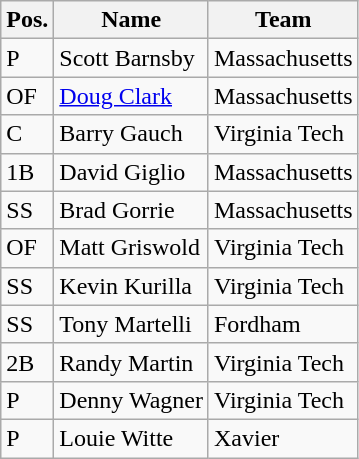<table class=wikitable>
<tr>
<th>Pos.</th>
<th>Name</th>
<th>Team</th>
</tr>
<tr>
<td>P</td>
<td>Scott Barnsby</td>
<td>Massachusetts</td>
</tr>
<tr>
<td>OF</td>
<td><a href='#'>Doug Clark</a></td>
<td>Massachusetts</td>
</tr>
<tr>
<td>C</td>
<td>Barry Gauch</td>
<td>Virginia Tech</td>
</tr>
<tr>
<td>1B</td>
<td>David Giglio</td>
<td>Massachusetts</td>
</tr>
<tr>
<td>SS</td>
<td>Brad Gorrie</td>
<td>Massachusetts</td>
</tr>
<tr>
<td>OF</td>
<td>Matt Griswold</td>
<td>Virginia Tech</td>
</tr>
<tr>
<td>SS</td>
<td>Kevin Kurilla</td>
<td>Virginia Tech</td>
</tr>
<tr>
<td>SS</td>
<td>Tony Martelli</td>
<td>Fordham</td>
</tr>
<tr>
<td>2B</td>
<td>Randy Martin</td>
<td>Virginia Tech</td>
</tr>
<tr>
<td>P</td>
<td>Denny Wagner</td>
<td>Virginia Tech</td>
</tr>
<tr>
<td>P</td>
<td>Louie Witte</td>
<td>Xavier</td>
</tr>
</table>
